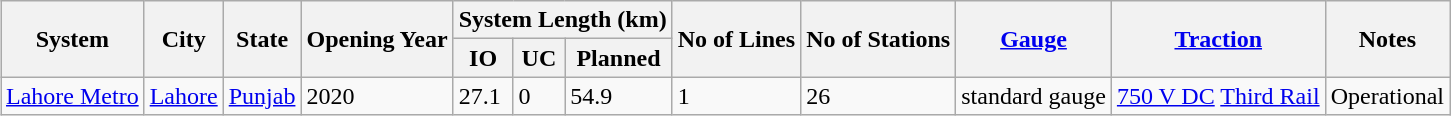<table cellpadding="5" style="margin:0 auto; text-align:left;"  class="wikitable sortable">
<tr>
<th rowspan="2">System</th>
<th rowspan="2">City</th>
<th rowspan="2">State</th>
<th rowspan="2">Opening Year</th>
<th colspan="3">System Length (km)</th>
<th rowspan="2">No of Lines</th>
<th rowspan="2">No of Stations</th>
<th rowspan="2"><a href='#'>Gauge</a></th>
<th rowspan="2"><a href='#'>Traction</a></th>
<th rowspan="2">Notes</th>
</tr>
<tr>
<th>IO</th>
<th>UC</th>
<th>Planned</th>
</tr>
<tr>
<td><a href='#'>Lahore Metro</a></td>
<td><a href='#'>Lahore</a></td>
<td><a href='#'>Punjab</a></td>
<td>2020</td>
<td>27.1</td>
<td>0</td>
<td>54.9</td>
<td>1</td>
<td>26</td>
<td> standard gauge</td>
<td><a href='#'>750 V DC</a> <a href='#'>Third Rail</a></td>
<td>Operational</td>
</tr>
</table>
